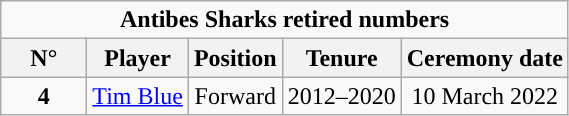<table class="wikitable sortable" style="text-align:center">
<tr>
<td colspan="5"><strong>Antibes Sharks retired numbers</strong></td>
</tr>
<tr>
<th>N°</th>
<th>Player</th>
<th>Position</th>
<th>Tenure</th>
<th>Ceremony date</th>
</tr>
<tr>
<td width=50><strong>4</strong></td>
<td><a href='#'>Tim Blue</a></td>
<td>Forward</td>
<td>2012–2020</td>
<td>10 March 2022</td>
</tr>
</table>
